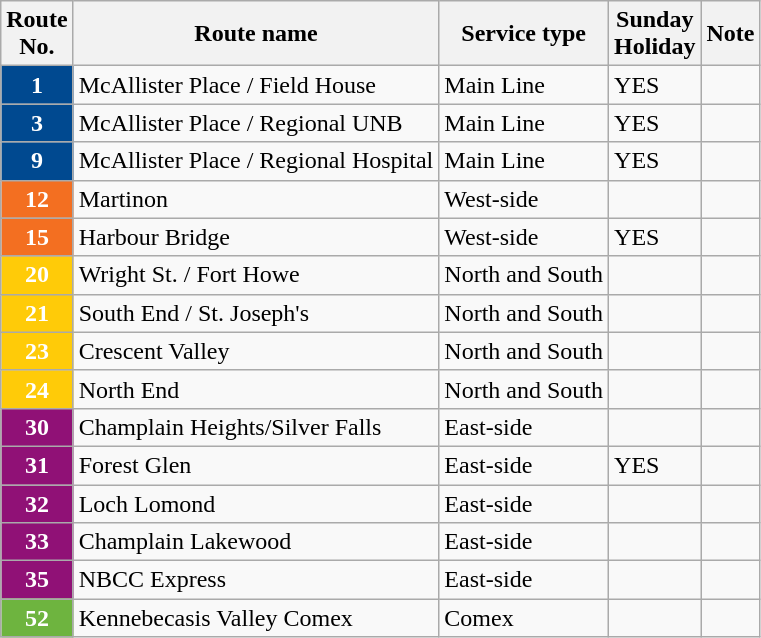<table class="wikitable sortable" border="1">
<tr>
<th>Route<br>No.</th>
<th class="unsortable">Route name</th>
<th class="unsortable">Service type</th>
<th>Sunday<br>Holiday</th>
<th class="unsortable">Note</th>
</tr>
<tr>
<th style="background: #004990; color:#FFFFFF;">1</th>
<td>McAllister Place / Field House</td>
<td>Main Line</td>
<td>YES</td>
<td></td>
</tr>
<tr>
<th style="background: #004990; color:#FFFFFF;">3</th>
<td>McAllister Place / Regional UNB</td>
<td>Main Line</td>
<td>YES</td>
<td></td>
</tr>
<tr>
<th style="background: #004990; color:#FFFFFF;">9</th>
<td>McAllister Place / Regional Hospital</td>
<td>Main Line</td>
<td>YES</td>
<td></td>
</tr>
<tr>
<th style="background: #F36F21; color:#FFFFFF;">12</th>
<td>Martinon</td>
<td>West-side</td>
<td></td>
<td></td>
</tr>
<tr>
<th style="background: #F36F21; color:#FFFFFF;">15</th>
<td>Harbour Bridge</td>
<td>West-side</td>
<td>YES</td>
<td></td>
</tr>
<tr>
<th style="background: #FFCB08; color:#FFFFFF;">20</th>
<td>Wright St. / Fort Howe</td>
<td>North and South</td>
<td></td>
<td></td>
</tr>
<tr>
<th style="background: #FFCB08; color:#FFFFFF;">21</th>
<td>South End / St. Joseph's</td>
<td>North and South</td>
<td></td>
<td></td>
</tr>
<tr>
<th style="background: #FFCB08; color:#FFFFFF;">23</th>
<td>Crescent Valley</td>
<td>North and South</td>
<td></td>
<td></td>
</tr>
<tr>
<th style="background: #FFCB08; color:#FFFFFF;">24</th>
<td>North End</td>
<td>North and South</td>
<td></td>
<td></td>
</tr>
<tr>
<th style="background: #901176; color:#FFFFFF;">30</th>
<td>Champlain Heights/Silver Falls</td>
<td>East-side</td>
<td></td>
<td></td>
</tr>
<tr>
<th style="background: #901176; color:#FFFFFF;">31</th>
<td>Forest Glen</td>
<td>East-side</td>
<td>YES</td>
<td></td>
</tr>
<tr>
<th style="background: #901176; color:#FFFFFF;">32</th>
<td>Loch Lomond</td>
<td>East-side</td>
<td></td>
<td></td>
</tr>
<tr>
<th style="background: #901176; color:#FFFFFF;">33</th>
<td>Champlain Lakewood</td>
<td>East-side</td>
<td></td>
<td></td>
</tr>
<tr>
<th style="background: #901176; color:#FFFFFF;">35</th>
<td>NBCC Express</td>
<td>East-side</td>
<td></td>
<td></td>
</tr>
<tr>
<th style="background: #6EB43F; color:#FFFFFF;">52</th>
<td>Kennebecasis Valley Comex</td>
<td>Comex</td>
<td></td>
<td></td>
</tr>
</table>
